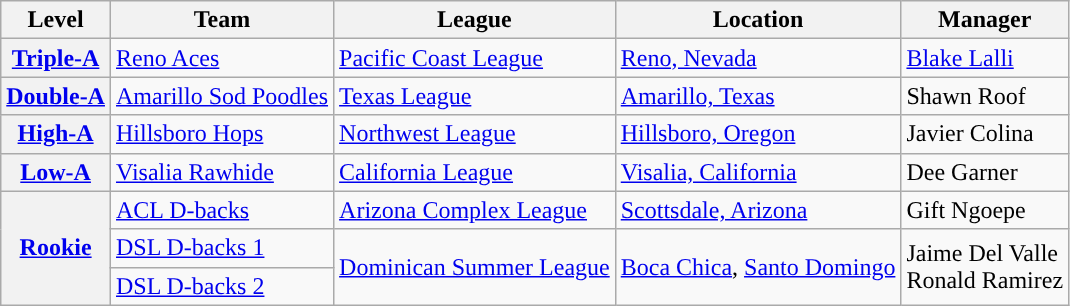<table class="wikitable plainrowheaders">
<tr>
<th scope="col" style="text-align:center; ">Level</th>
<th scope="col" style="text-align:center; ">Team</th>
<th scope="col" style="text-align:center; ">League</th>
<th scope="col" style="text-align:center; ">Location</th>
<th scope="col" style="text-align:center; ">Manager</th>
</tr>
<tr>
<th scope="row"><a href='#'>Triple-A</a></th>
<td><a href='#'>Reno Aces</a></td>
<td><a href='#'>Pacific Coast League</a></td>
<td><a href='#'>Reno, Nevada</a></td>
<td><a href='#'>Blake Lalli</a></td>
</tr>
<tr>
<th scope="row"><a href='#'>Double-A</a></th>
<td><a href='#'>Amarillo Sod Poodles</a></td>
<td><a href='#'>Texas League</a></td>
<td><a href='#'>Amarillo, Texas</a></td>
<td>Shawn Roof</td>
</tr>
<tr>
<th scope="row"><a href='#'>High-A</a></th>
<td><a href='#'>Hillsboro Hops</a></td>
<td><a href='#'>Northwest League</a></td>
<td><a href='#'>Hillsboro, Oregon</a></td>
<td>Javier Colina</td>
</tr>
<tr>
<th scope="row"><a href='#'>Low-A</a></th>
<td><a href='#'>Visalia Rawhide</a></td>
<td><a href='#'>California League</a></td>
<td><a href='#'>Visalia, California</a></td>
<td>Dee Garner</td>
</tr>
<tr>
<th scope="row" rowspan=4><a href='#'>Rookie</a></th>
<td><a href='#'>ACL D-backs</a></td>
<td><a href='#'>Arizona Complex League</a></td>
<td><a href='#'>Scottsdale, Arizona</a></td>
<td>Gift Ngoepe</td>
</tr>
<tr>
<td><a href='#'>DSL D-backs 1</a></td>
<td rowspan=2><a href='#'>Dominican Summer League</a></td>
<td rowspan=2><a href='#'>Boca Chica</a>, <a href='#'>Santo Domingo</a></td>
<td rowspan="2">Jaime Del Valle<br>Ronald Ramirez</td>
</tr>
<tr>
<td><a href='#'>DSL D-backs 2</a></td>
</tr>
</table>
